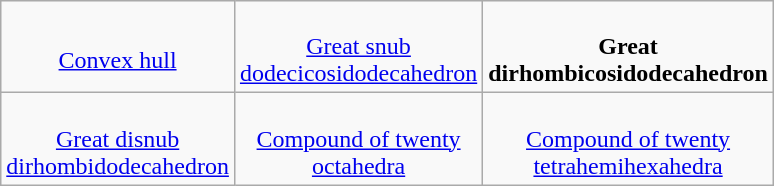<table class="wikitable" width="400" style="vertical-align:top;text-align:center">
<tr>
<td><br><a href='#'>Convex hull</a></td>
<td><br><a href='#'>Great snub dodecicosidodecahedron</a></td>
<td><br><strong>Great dirhombicosidodecahedron</strong></td>
</tr>
<tr>
<td><br><a href='#'>Great disnub dirhombidodecahedron</a></td>
<td><br><a href='#'>Compound of twenty octahedra</a></td>
<td><br><a href='#'>Compound of twenty tetrahemihexahedra</a></td>
</tr>
</table>
